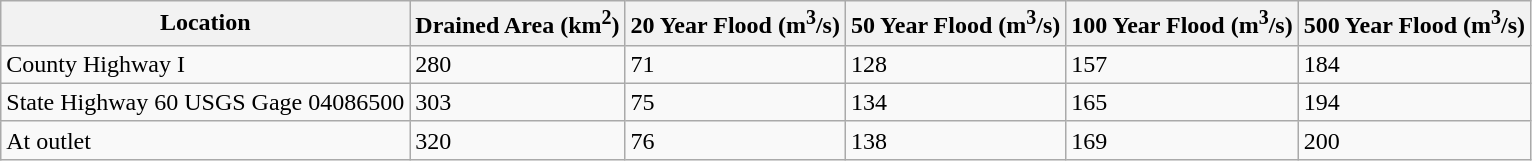<table class="wikitable">
<tr>
<th>Location</th>
<th>Drained Area (km<sup>2</sup>)</th>
<th>20 Year Flood (m<sup>3</sup>/s)</th>
<th>50 Year Flood (m<sup>3</sup>/s)</th>
<th>100 Year Flood (m<sup>3</sup>/s)</th>
<th>500 Year Flood (m<sup>3</sup>/s)</th>
</tr>
<tr>
<td>County Highway I</td>
<td>280</td>
<td>71</td>
<td>128</td>
<td>157</td>
<td>184</td>
</tr>
<tr>
<td>State Highway 60 USGS Gage 04086500</td>
<td>303</td>
<td>75</td>
<td>134</td>
<td>165</td>
<td>194</td>
</tr>
<tr>
<td>At outlet</td>
<td>320</td>
<td>76</td>
<td>138</td>
<td>169</td>
<td>200</td>
</tr>
</table>
